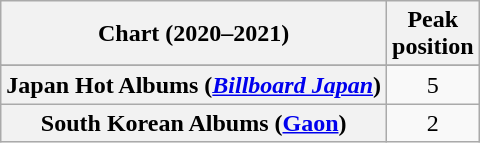<table class="wikitable sortable plainrowheaders" style="text-align:center">
<tr>
<th scope="col">Chart (2020–2021)</th>
<th scope="col">Peak<br>position</th>
</tr>
<tr>
</tr>
<tr>
<th scope="row">Japan Hot Albums (<em><a href='#'>Billboard Japan</a></em>)</th>
<td>5</td>
</tr>
<tr>
<th scope="row">South Korean Albums (<a href='#'>Gaon</a>)</th>
<td>2</td>
</tr>
</table>
